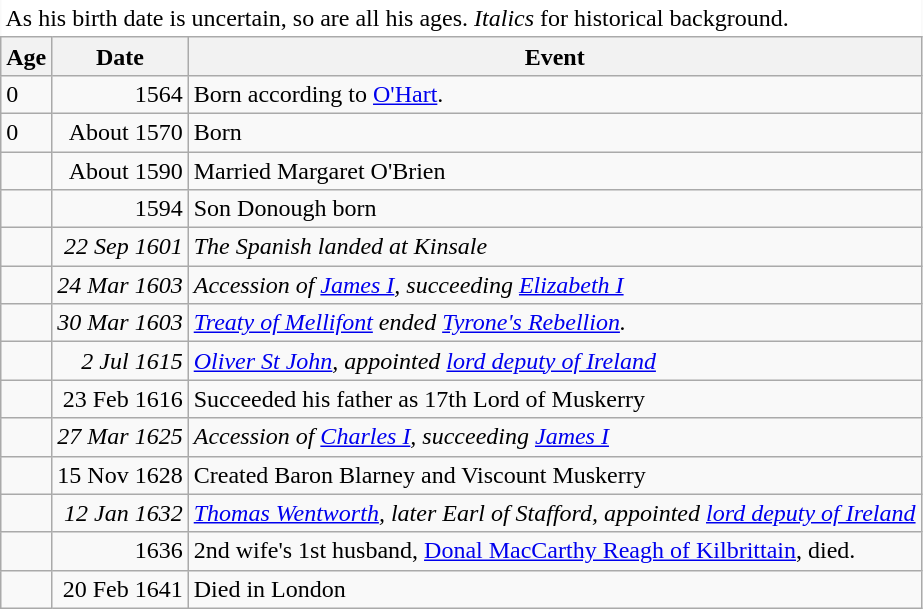<table class="wikitable mw-collapsible mw-collapsed" style="border: none;">
<tr>
<td colspan=3 style="background: white; border: none;">As his birth date is uncertain, so are all his ages. <em>Italics</em> for historical background.</td>
</tr>
<tr>
<th scope="col">Age</th>
<th scope="col">Date</th>
<th scope="col">Event</th>
</tr>
<tr>
<td>0</td>
<td align=right>1564</td>
<td>Born according to <a href='#'>O'Hart</a>.</td>
</tr>
<tr>
<td>0</td>
<td align=right>About 1570</td>
<td>Born</td>
</tr>
<tr>
<td></td>
<td align=right>About 1590</td>
<td>Married Margaret O'Brien</td>
</tr>
<tr>
<td></td>
<td align=right>1594</td>
<td>Son Donough born</td>
</tr>
<tr>
<td></td>
<td align=right><em>22 Sep 1601</em></td>
<td><em>The Spanish landed at Kinsale</em></td>
</tr>
<tr>
<td></td>
<td align=right><em>24 Mar 1603</em></td>
<td><em>Accession of <a href='#'>James I</a>, succeeding <a href='#'>Elizabeth I</a></em></td>
</tr>
<tr>
<td></td>
<td align=right><em>30 Mar 1603</em></td>
<td><em><a href='#'>Treaty of Mellifont</a> ended <a href='#'>Tyrone's Rebellion</a>.</em></td>
</tr>
<tr>
<td></td>
<td align=right><em>2 Jul 1615</em></td>
<td><em><a href='#'>Oliver St John</a>, appointed <a href='#'>lord deputy of Ireland</a></em></td>
</tr>
<tr>
<td></td>
<td align=right>23 Feb 1616</td>
<td>Succeeded his father as 17th Lord of Muskerry</td>
</tr>
<tr>
<td></td>
<td align=right><em>27 Mar 1625</em></td>
<td><em>Accession of <a href='#'>Charles I</a>, succeeding <a href='#'>James I</a></em></td>
</tr>
<tr>
<td></td>
<td align=right>15 Nov 1628</td>
<td>Created Baron Blarney and Viscount Muskerry</td>
</tr>
<tr>
<td></td>
<td align=right><em>12 Jan 1632</em></td>
<td><em><a href='#'>Thomas Wentworth</a>, later Earl of Stafford, appointed <a href='#'>lord deputy of Ireland</a></em></td>
</tr>
<tr>
<td></td>
<td align=right>1636</td>
<td>2nd wife's 1st husband, <a href='#'>Donal MacCarthy Reagh of Kilbrittain</a>, died.</td>
</tr>
<tr>
<td></td>
<td align=right>20 Feb 1641</td>
<td>Died in London</td>
</tr>
</table>
